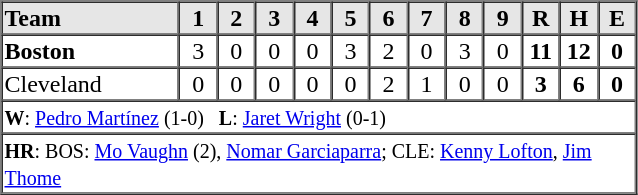<table border=1 cellspacing=0 width=425 style="margin-left:3em;">
<tr style="text-align:center; background-color:#e6e6e6;">
<th align=left width=28%>Team</th>
<th width=6%>1</th>
<th width=6%>2</th>
<th width=6%>3</th>
<th width=6%>4</th>
<th width=6%>5</th>
<th width=6%>6</th>
<th width=6%>7</th>
<th width=6%>8</th>
<th width=6%>9</th>
<th width=6%>R</th>
<th width=6%>H</th>
<th width=6%>E</th>
</tr>
<tr style="text-align:center;">
<td align=left><strong>Boston</strong></td>
<td>3</td>
<td>0</td>
<td>0</td>
<td>0</td>
<td>3</td>
<td>2</td>
<td>0</td>
<td>3</td>
<td>0</td>
<td><strong>11</strong></td>
<td><strong>12</strong></td>
<td><strong>0</strong></td>
</tr>
<tr style="text-align:center;">
<td align=left>Cleveland</td>
<td>0</td>
<td>0</td>
<td>0</td>
<td>0</td>
<td>0</td>
<td>2</td>
<td>1</td>
<td>0</td>
<td>0</td>
<td><strong>3</strong></td>
<td><strong>6</strong></td>
<td><strong>0</strong></td>
</tr>
<tr style="text-align:left;">
<td colspan=13><small><strong>W</strong>: <a href='#'>Pedro Martínez</a> (1-0)   <strong>L</strong>: <a href='#'>Jaret Wright</a> (0-1)</small></td>
</tr>
<tr style="text-align:left;">
<td colspan=13><small><strong>HR</strong>: BOS: <a href='#'>Mo Vaughn</a> (2), <a href='#'>Nomar Garciaparra</a>; CLE: <a href='#'>Kenny Lofton</a>, <a href='#'>Jim Thome</a></small></td>
</tr>
</table>
